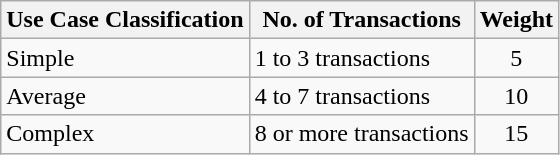<table class="wikitable">
<tr>
<th>Use Case Classification</th>
<th>No. of Transactions</th>
<th>Weight</th>
</tr>
<tr>
<td>Simple</td>
<td>1 to 3 transactions</td>
<td style="text-align: center;">5</td>
</tr>
<tr>
<td>Average</td>
<td>4 to 7 transactions</td>
<td style="text-align: center;">10</td>
</tr>
<tr>
<td>Complex</td>
<td>8 or more transactions</td>
<td style="text-align: center;">15</td>
</tr>
</table>
